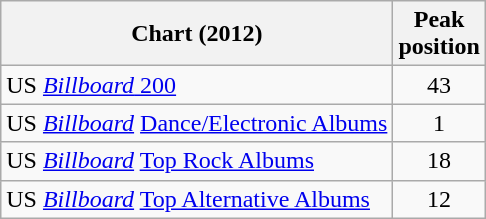<table class="wikitable sortable">
<tr>
<th>Chart (2012)</th>
<th>Peak<br>position</th>
</tr>
<tr>
<td align="left">US <a href='#'><em>Billboard</em> 200</a></td>
<td style="text-align:center;">43</td>
</tr>
<tr>
<td>US <em><a href='#'>Billboard</a></em> <a href='#'>Dance/Electronic Albums</a></td>
<td align="center">1</td>
</tr>
<tr>
<td>US <em><a href='#'>Billboard</a></em> <a href='#'>Top Rock Albums</a></td>
<td align="center">18</td>
</tr>
<tr>
<td>US <em><a href='#'>Billboard</a></em> <a href='#'>Top Alternative Albums</a></td>
<td align="center">12</td>
</tr>
</table>
